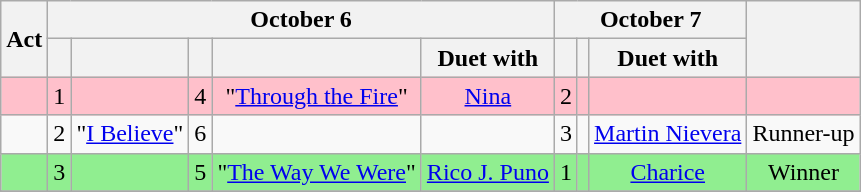<table class="wikitable" style="text-align:center;">
<tr>
<th scope="col" rowspan="2">Act</th>
<th scope="col" colspan="5">October 6</th>
<th scope="col" colspan="3">October 7</th>
<th scope="col" rowspan="2"></th>
</tr>
<tr>
<th scope="col"></th>
<th scope="col"></th>
<th scope="col"></th>
<th scope="col"></th>
<th scope="col">Duet with</th>
<th scope="col"></th>
<th scope="col"></th>
<th scope="col">Duet with</th>
</tr>
<tr style="background:pink;">
<td></td>
<td>1</td>
<td></td>
<td>4</td>
<td>"<a href='#'>Through the Fire</a>"</td>
<td><a href='#'>Nina</a></td>
<td>2</td>
<td></td>
<td></td>
<td></td>
</tr>
<tr>
<td></td>
<td>2</td>
<td>"<a href='#'>I Believe</a>"</td>
<td>6</td>
<td></td>
<td></td>
<td>3</td>
<td></td>
<td><a href='#'>Martin Nievera</a></td>
<td>Runner-up</td>
</tr>
<tr style="background:lightgreen;">
<td></td>
<td>3</td>
<td></td>
<td>5</td>
<td>"<a href='#'>The Way We Were</a>"</td>
<td><a href='#'>Rico J. Puno</a></td>
<td>1</td>
<td></td>
<td><a href='#'>Charice</a></td>
<td>Winner</td>
</tr>
<tr>
</tr>
</table>
